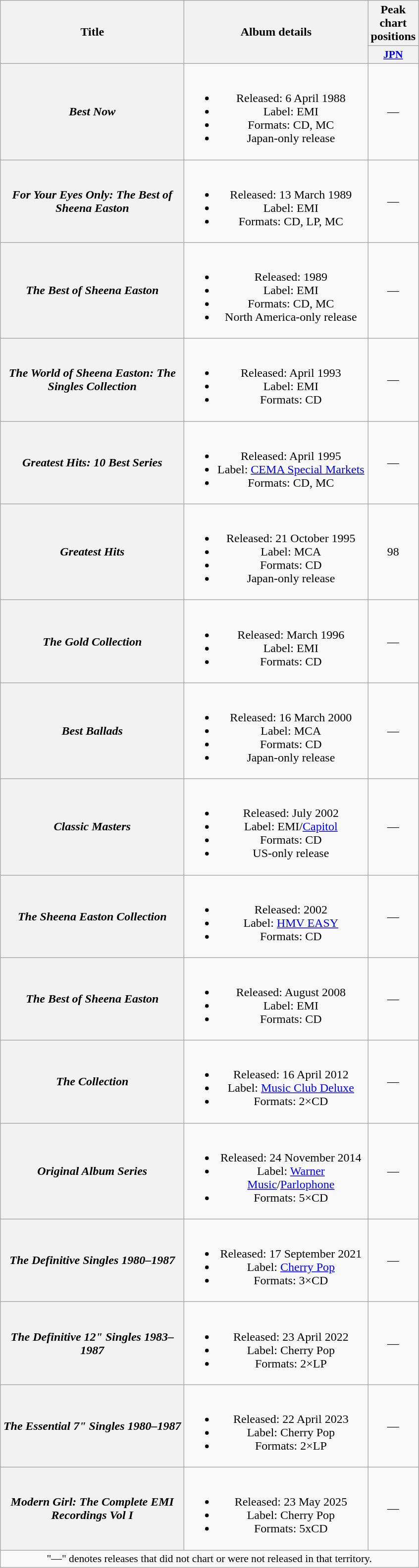<table class="wikitable plainrowheaders" style="text-align:center;">
<tr>
<th rowspan="2" scope="col" style="width:15em;">Title</th>
<th rowspan="2" scope="col" style="width:15em;">Album details</th>
<th>Peak chart positions</th>
</tr>
<tr>
<th scope="col" style="width:2em;font-size:90%;"><a href='#'>JPN</a><br></th>
</tr>
<tr>
<th scope="row"><em>Best Now</em></th>
<td><br><ul><li>Released: 6 April 1988</li><li>Label: EMI</li><li>Formats: CD, MC</li><li>Japan-only release</li></ul></td>
<td>—</td>
</tr>
<tr>
<th scope="row"><em>For Your Eyes Only: The Best of Sheena Easton</em></th>
<td><br><ul><li>Released: 13 March 1989</li><li>Label: EMI</li><li>Formats: CD, LP, MC</li></ul></td>
<td>—</td>
</tr>
<tr>
<th scope="row"><em>The Best of Sheena Easton</em></th>
<td><br><ul><li>Released: 1989</li><li>Label: EMI</li><li>Formats: CD, MC</li><li>North America-only release</li></ul></td>
<td>—</td>
</tr>
<tr>
<th scope="row"><em>The World of Sheena Easton: The Singles Collection</em></th>
<td><br><ul><li>Released: April 1993</li><li>Label: EMI</li><li>Formats: CD</li></ul></td>
<td>—</td>
</tr>
<tr>
<th scope="row"><em>Greatest Hits: 10 Best Series</em></th>
<td><br><ul><li>Released: April 1995</li><li>Label: <a href='#'>CEMA Special Markets</a></li><li>Formats: CD, MC</li></ul></td>
<td>—</td>
</tr>
<tr>
<th scope="row"><em>Greatest Hits</em></th>
<td><br><ul><li>Released: 21 October 1995</li><li>Label: MCA</li><li>Formats: CD</li><li>Japan-only release</li></ul></td>
<td>98</td>
</tr>
<tr>
<th scope="row"><em>The Gold Collection</em></th>
<td><br><ul><li>Released: March 1996</li><li>Label: EMI</li><li>Formats: CD</li></ul></td>
<td>—</td>
</tr>
<tr>
<th scope="row"><em>Best Ballads</em></th>
<td><br><ul><li>Released: 16 March 2000</li><li>Label: MCA</li><li>Formats: CD</li><li>Japan-only release</li></ul></td>
<td>—</td>
</tr>
<tr>
<th scope="row"><em>Classic Masters</em></th>
<td><br><ul><li>Released: July 2002</li><li>Label: EMI/<a href='#'>Capitol</a></li><li>Formats: CD</li><li>US-only release</li></ul></td>
<td>—</td>
</tr>
<tr>
<th scope="row"><em>The Sheena Easton Collection</em></th>
<td><br><ul><li>Released: 2002</li><li>Label: <a href='#'>HMV EASY</a></li><li>Formats: CD</li></ul></td>
<td>—</td>
</tr>
<tr>
<th scope="row"><em>The Best of Sheena Easton</em></th>
<td><br><ul><li>Released: August 2008</li><li>Label: EMI</li><li>Formats: CD</li></ul></td>
<td>—</td>
</tr>
<tr>
<th scope="row"><em>The Collection</em></th>
<td><br><ul><li>Released: 16 April 2012</li><li>Label: <a href='#'>Music Club Deluxe</a></li><li>Formats: 2×CD</li></ul></td>
<td>—</td>
</tr>
<tr>
<th scope="row"><em>Original Album Series</em></th>
<td><br><ul><li>Released: 24 November 2014</li><li>Label: <a href='#'>Warner Music</a>/<a href='#'>Parlophone</a></li><li>Formats: 5×CD</li></ul></td>
<td>—</td>
</tr>
<tr>
<th scope="row"><em>The Definitive Singles 1980–1987</em></th>
<td><br><ul><li>Released: 17 September 2021</li><li>Label: <a href='#'>Cherry Pop</a></li><li>Formats: 3×CD</li></ul></td>
<td>—</td>
</tr>
<tr>
<th scope="row"><em>The Definitive 12" Singles 1983–1987</em></th>
<td><br><ul><li>Released: 23 April 2022</li><li>Label: Cherry Pop</li><li>Formats: 2×LP</li></ul></td>
<td>—</td>
</tr>
<tr>
<th scope="row"><em>The Essential 7" Singles 1980–1987</em></th>
<td><br><ul><li>Released: 22 April 2023</li><li>Label: Cherry Pop</li><li>Formats: 2×LP</li></ul></td>
<td>—</td>
</tr>
<tr>
<th scope="row"><em>Modern Girl: The Complete EMI Recordings Vol I</em></th>
<td><br><ul><li>Released: 23 May 2025</li><li>Label: Cherry Pop</li><li>Formats: 5xCD</li></ul></td>
<td>—</td>
</tr>
<tr>
<td colspan="3" style="font-size:90%">"—" denotes releases that did not chart or were not released in that territory.</td>
</tr>
</table>
